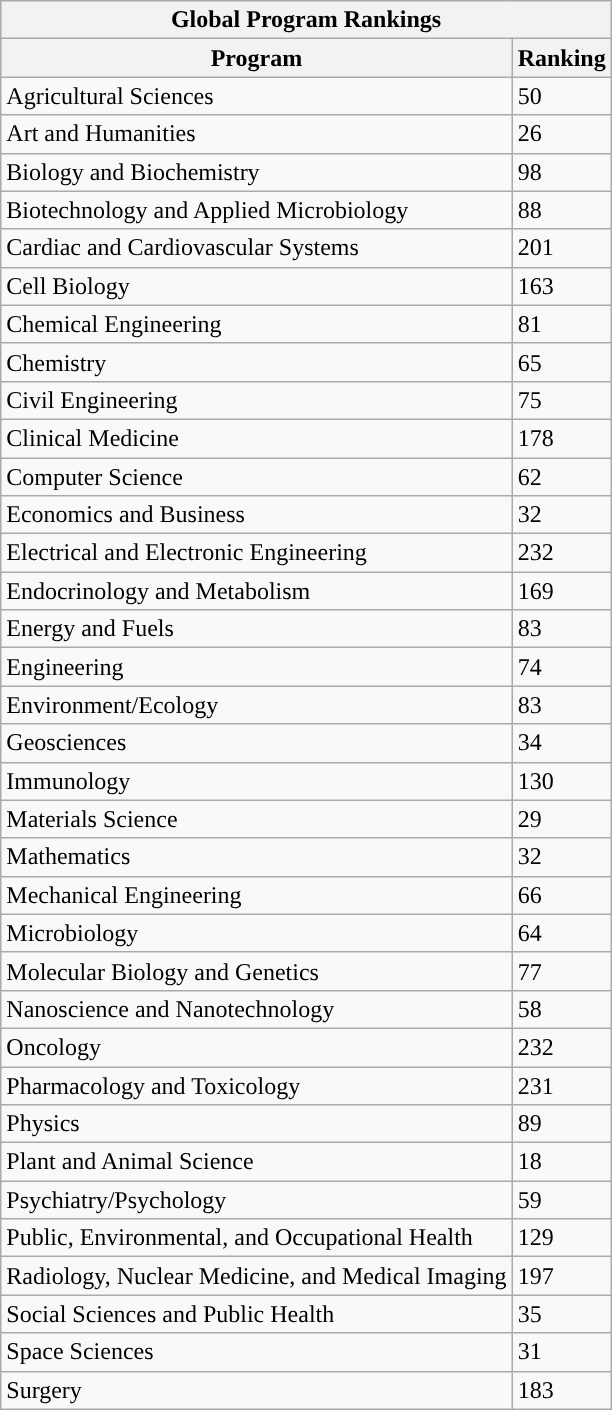<table class="wikitable sortable collapsible collapsed" style="float:right;clear:right;" "text-align:center">
<tr>
<th colspan=4>Global Program Rankings</th>
</tr>
<tr>
<th>Program</th>
<th>Ranking</th>
</tr>
<tr>
<td>Agricultural Sciences</td>
<td>50</td>
</tr>
<tr>
<td>Art and Humanities</td>
<td>26</td>
</tr>
<tr>
<td>Biology and Biochemistry</td>
<td>98</td>
</tr>
<tr>
<td>Biotechnology and Applied Microbiology</td>
<td>88</td>
</tr>
<tr>
<td>Cardiac and Cardiovascular Systems</td>
<td>201</td>
</tr>
<tr>
<td>Cell Biology</td>
<td>163</td>
</tr>
<tr>
<td>Chemical Engineering</td>
<td>81</td>
</tr>
<tr>
<td>Chemistry</td>
<td>65</td>
</tr>
<tr>
<td>Civil Engineering</td>
<td>75</td>
</tr>
<tr>
<td>Clinical Medicine</td>
<td>178</td>
</tr>
<tr>
<td>Computer Science</td>
<td>62</td>
</tr>
<tr>
<td>Economics and Business</td>
<td>32</td>
</tr>
<tr>
<td>Electrical and Electronic Engineering</td>
<td>232</td>
</tr>
<tr>
<td>Endocrinology and Metabolism</td>
<td>169</td>
</tr>
<tr>
<td>Energy and Fuels</td>
<td>83</td>
</tr>
<tr>
<td>Engineering</td>
<td>74</td>
</tr>
<tr>
<td>Environment/Ecology</td>
<td>83</td>
</tr>
<tr>
<td>Geosciences</td>
<td>34</td>
</tr>
<tr>
<td>Immunology</td>
<td>130</td>
</tr>
<tr>
<td>Materials Science</td>
<td>29</td>
</tr>
<tr>
<td>Mathematics</td>
<td>32</td>
</tr>
<tr>
<td>Mechanical Engineering</td>
<td>66</td>
</tr>
<tr>
<td>Microbiology</td>
<td>64</td>
</tr>
<tr>
<td>Molecular Biology and Genetics</td>
<td>77</td>
</tr>
<tr>
<td>Nanoscience and Nanotechnology</td>
<td>58</td>
</tr>
<tr>
<td>Oncology</td>
<td>232</td>
</tr>
<tr>
<td>Pharmacology and Toxicology</td>
<td>231</td>
</tr>
<tr>
<td>Physics</td>
<td>89</td>
</tr>
<tr>
<td>Plant and Animal Science</td>
<td>18</td>
</tr>
<tr>
<td>Psychiatry/Psychology</td>
<td>59</td>
</tr>
<tr>
<td>Public, Environmental, and Occupational Health</td>
<td>129</td>
</tr>
<tr>
<td>Radiology, Nuclear Medicine, and Medical Imaging</td>
<td>197</td>
</tr>
<tr>
<td>Social Sciences and Public Health</td>
<td>35</td>
</tr>
<tr>
<td>Space Sciences</td>
<td>31</td>
</tr>
<tr>
<td>Surgery</td>
<td>183</td>
</tr>
</table>
